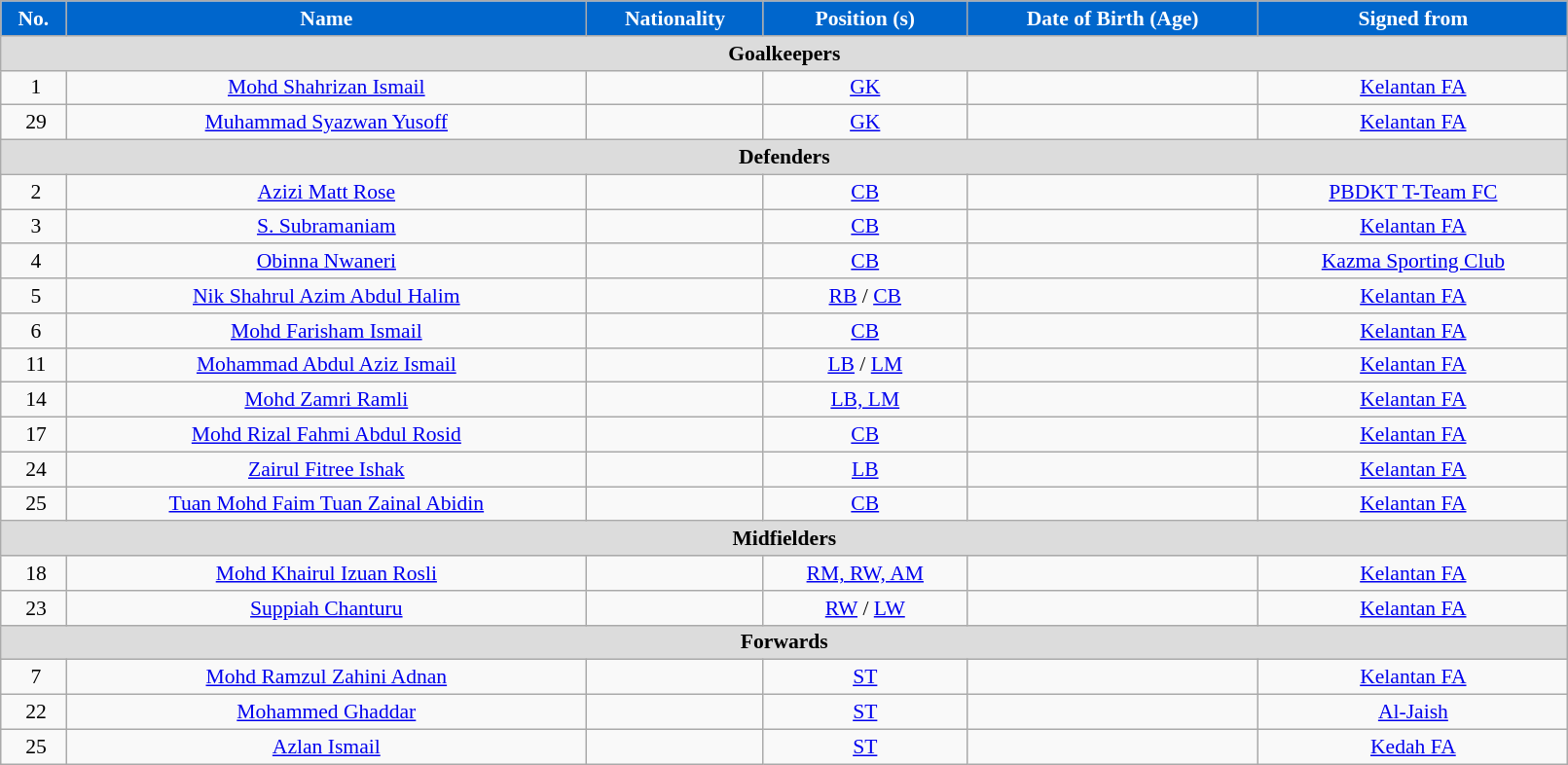<table class="wikitable" style="text-align:center; font-size:90%; width:85%;">
<tr>
<th style="background:#0066cc; color:white; text-align:center;">No.</th>
<th style="background:#0066cc; color:white; text-align:center;">Name</th>
<th style="background:#0066cc; color:white; text-align:center;">Nationality</th>
<th style="background:#0066cc; color:white; text-align:center;">Position (s)</th>
<th style="background:#0066cc; color:white; text-align:center;">Date of Birth (Age)</th>
<th style="background:#0066cc; color:white; text-align:center;">Signed from</th>
</tr>
<tr>
<th colspan="6" style="background:#dcdcdc; text-align:center;">Goalkeepers</th>
</tr>
<tr>
<td> 1</td>
<td><a href='#'>Mohd Shahrizan Ismail</a></td>
<td></td>
<td><a href='#'>GK</a></td>
<td></td>
<td> <a href='#'>Kelantan FA</a></td>
</tr>
<tr>
<td> 29</td>
<td><a href='#'>Muhammad Syazwan Yusoff</a></td>
<td></td>
<td><a href='#'>GK</a></td>
<td></td>
<td> <a href='#'>Kelantan FA</a></td>
</tr>
<tr>
<th colspan="6" style="background:#dcdcdc; text-align:center;">Defenders</th>
</tr>
<tr>
<td> 2</td>
<td><a href='#'>Azizi Matt Rose</a></td>
<td></td>
<td><a href='#'>CB</a></td>
<td></td>
<td> <a href='#'>PBDKT T-Team FC</a></td>
</tr>
<tr>
<td> 3</td>
<td><a href='#'>S. Subramaniam</a></td>
<td></td>
<td><a href='#'>CB</a></td>
<td></td>
<td> <a href='#'>Kelantan FA</a></td>
</tr>
<tr>
<td> 4</td>
<td><a href='#'>Obinna Nwaneri</a></td>
<td></td>
<td><a href='#'>CB</a></td>
<td></td>
<td> <a href='#'>Kazma Sporting Club</a></td>
</tr>
<tr>
<td> 5</td>
<td><a href='#'>Nik Shahrul Azim Abdul Halim</a></td>
<td></td>
<td><a href='#'>RB</a> / <a href='#'>CB</a></td>
<td></td>
<td> <a href='#'>Kelantan FA</a></td>
</tr>
<tr>
<td> 6</td>
<td><a href='#'>Mohd Farisham Ismail</a></td>
<td></td>
<td><a href='#'>CB</a></td>
<td></td>
<td> <a href='#'>Kelantan FA</a></td>
</tr>
<tr>
<td> 11</td>
<td><a href='#'>Mohammad Abdul Aziz Ismail</a></td>
<td></td>
<td><a href='#'>LB</a> / <a href='#'>LM</a></td>
<td></td>
<td> <a href='#'>Kelantan FA</a></td>
</tr>
<tr>
<td> 14</td>
<td><a href='#'>Mohd Zamri Ramli</a></td>
<td></td>
<td><a href='#'>LB, LM</a></td>
<td></td>
<td> <a href='#'>Kelantan FA</a></td>
</tr>
<tr>
<td> 17</td>
<td><a href='#'>Mohd Rizal Fahmi Abdul Rosid</a></td>
<td></td>
<td><a href='#'>CB</a></td>
<td></td>
<td> <a href='#'>Kelantan FA</a></td>
</tr>
<tr>
<td> 24</td>
<td><a href='#'>Zairul Fitree Ishak</a></td>
<td></td>
<td><a href='#'>LB</a></td>
<td></td>
<td> <a href='#'>Kelantan FA</a></td>
</tr>
<tr>
<td> 25</td>
<td><a href='#'>Tuan Mohd Faim Tuan Zainal Abidin</a></td>
<td></td>
<td><a href='#'>CB</a></td>
<td></td>
<td> <a href='#'>Kelantan FA</a></td>
</tr>
<tr>
<th colspan="6" style="background:#dcdcdc; text-align:center;">Midfielders</th>
</tr>
<tr>
<td> 18</td>
<td><a href='#'>Mohd Khairul Izuan Rosli</a></td>
<td></td>
<td><a href='#'>RM, RW, AM</a></td>
<td></td>
<td> <a href='#'>Kelantan FA</a></td>
</tr>
<tr>
<td> 23</td>
<td><a href='#'>Suppiah Chanturu</a></td>
<td></td>
<td><a href='#'>RW</a> / <a href='#'>LW</a></td>
<td></td>
<td> <a href='#'>Kelantan FA</a></td>
</tr>
<tr>
<th colspan="6" style="background:#dcdcdc; text-align:center;">Forwards</th>
</tr>
<tr>
<td> 7</td>
<td><a href='#'>Mohd Ramzul Zahini Adnan</a></td>
<td></td>
<td><a href='#'>ST</a></td>
<td></td>
<td> <a href='#'>Kelantan FA</a></td>
</tr>
<tr>
<td> 22</td>
<td><a href='#'>Mohammed Ghaddar</a></td>
<td></td>
<td><a href='#'>ST</a></td>
<td></td>
<td> <a href='#'>Al-Jaish</a></td>
</tr>
<tr>
<td> 25</td>
<td><a href='#'>Azlan Ismail</a></td>
<td></td>
<td><a href='#'>ST</a></td>
<td></td>
<td> <a href='#'>Kedah FA</a></td>
</tr>
</table>
